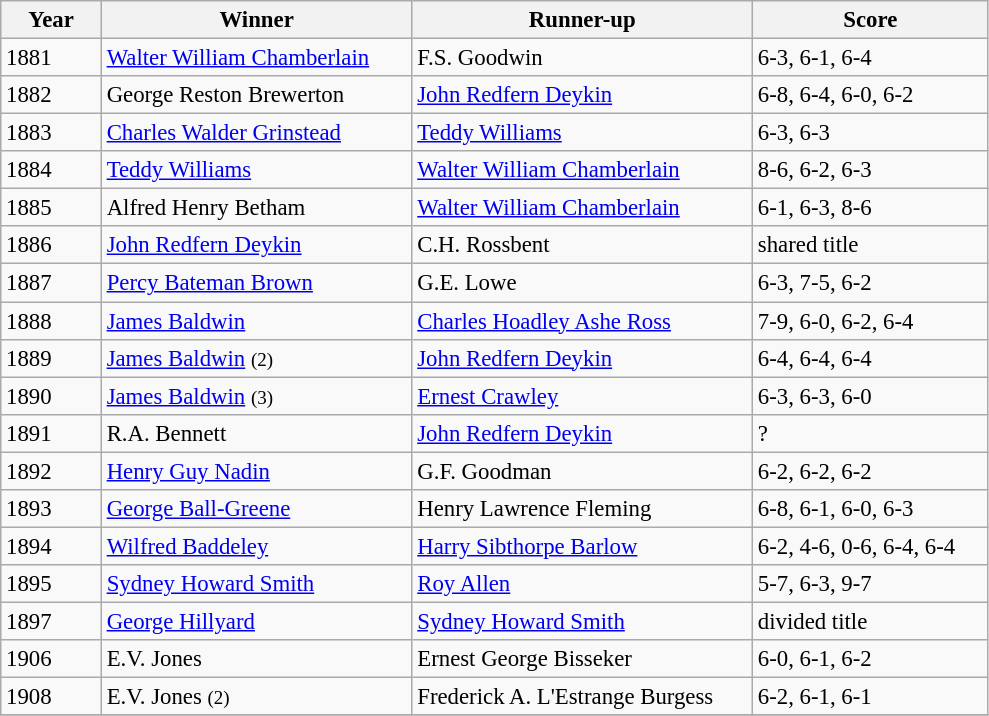<table class="wikitable" style="font-size:95%;">
<tr>
<th style="width:60px;">Year</th>
<th style="width:200px;">Winner</th>
<th style="width:220px;">Runner-up</th>
<th style="width:150px;">Score</th>
</tr>
<tr>
<td>1881</td>
<td> <a href='#'>Walter William Chamberlain</a></td>
<td> F.S. Goodwin</td>
<td>6-3, 6-1, 6-4</td>
</tr>
<tr>
<td>1882</td>
<td> George Reston Brewerton</td>
<td> <a href='#'>John Redfern Deykin</a></td>
<td>6-8, 6-4, 6-0, 6-2</td>
</tr>
<tr>
<td>1883</td>
<td> <a href='#'>Charles Walder Grinstead</a></td>
<td> <a href='#'>Teddy Williams</a></td>
<td>6-3, 6-3</td>
</tr>
<tr>
<td>1884</td>
<td>  <a href='#'>Teddy Williams</a></td>
<td> <a href='#'>Walter William Chamberlain</a></td>
<td>8-6, 6-2, 6-3</td>
</tr>
<tr>
<td>1885</td>
<td> Alfred Henry Betham</td>
<td> <a href='#'>Walter William Chamberlain</a></td>
<td>6-1, 6-3, 8-6</td>
</tr>
<tr>
<td>1886</td>
<td> <a href='#'>John Redfern Deykin</a></td>
<td> C.H. Rossbent</td>
<td>shared title</td>
</tr>
<tr>
<td>1887</td>
<td> <a href='#'>Percy Bateman Brown</a></td>
<td> G.E. Lowe</td>
<td>6-3, 7-5, 6-2</td>
</tr>
<tr>
<td>1888</td>
<td> <a href='#'>James Baldwin</a></td>
<td> <a href='#'>Charles Hoadley Ashe Ross</a></td>
<td>7-9, 6-0, 6-2, 6-4</td>
</tr>
<tr>
<td>1889</td>
<td> <a href='#'>James Baldwin</a> <small>(2)</small></td>
<td> <a href='#'>John Redfern Deykin</a></td>
<td>6-4, 6-4, 6-4</td>
</tr>
<tr>
<td>1890</td>
<td> <a href='#'>James Baldwin</a> <small>(3)</small></td>
<td>  <a href='#'>Ernest Crawley</a></td>
<td>6-3, 6-3, 6-0</td>
</tr>
<tr>
<td>1891</td>
<td> R.A. Bennett</td>
<td> <a href='#'>John Redfern Deykin</a></td>
<td>?</td>
</tr>
<tr>
<td>1892</td>
<td> <a href='#'>Henry Guy Nadin</a></td>
<td> G.F. Goodman</td>
<td>6-2, 6-2, 6-2</td>
</tr>
<tr>
<td>1893</td>
<td> <a href='#'>George Ball-Greene</a></td>
<td> Henry Lawrence Fleming</td>
<td>6-8, 6-1, 6-0, 6-3</td>
</tr>
<tr>
<td>1894</td>
<td> <a href='#'>Wilfred Baddeley</a></td>
<td> <a href='#'>Harry Sibthorpe Barlow</a></td>
<td>6-2, 4-6, 0-6, 6-4, 6-4</td>
</tr>
<tr>
<td>1895</td>
<td> <a href='#'>Sydney Howard Smith</a></td>
<td> <a href='#'>Roy Allen</a></td>
<td>5-7, 6-3, 9-7</td>
</tr>
<tr>
<td>1897</td>
<td> <a href='#'>George Hillyard</a></td>
<td> <a href='#'>Sydney Howard Smith</a></td>
<td>divided title</td>
</tr>
<tr>
<td>1906</td>
<td> E.V. Jones</td>
<td> Ernest George Bisseker</td>
<td>6-0, 6-1, 6-2</td>
</tr>
<tr>
<td>1908</td>
<td> E.V. Jones <small>(2)</small></td>
<td> Frederick A. L'Estrange Burgess</td>
<td>6-2, 6-1, 6-1</td>
</tr>
<tr>
</tr>
</table>
